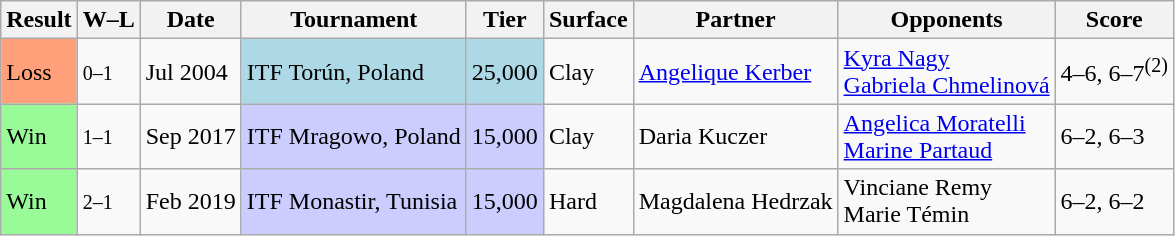<table class="sortable wikitable">
<tr>
<th>Result</th>
<th class="unsortable">W–L</th>
<th>Date</th>
<th>Tournament</th>
<th>Tier</th>
<th>Surface</th>
<th>Partner</th>
<th>Opponents</th>
<th class="unsortable">Score</th>
</tr>
<tr>
<td style="background:#ffa07a;">Loss</td>
<td><small>0–1</small></td>
<td>Jul 2004</td>
<td style="background:lightblue;">ITF Torún, Poland</td>
<td style="background:lightblue;">25,000</td>
<td>Clay</td>
<td> <a href='#'>Angelique Kerber</a></td>
<td> <a href='#'>Kyra Nagy</a> <br>  <a href='#'>Gabriela Chmelinová</a></td>
<td>4–6, 6–7<sup>(2)</sup></td>
</tr>
<tr>
<td style="background:#98fb98;">Win</td>
<td><small>1–1</small></td>
<td>Sep 2017</td>
<td style="background:#ccccff;">ITF Mragowo, Poland</td>
<td style="background:#ccccff;">15,000</td>
<td>Clay</td>
<td> Daria Kuczer</td>
<td> <a href='#'>Angelica Moratelli</a> <br>  <a href='#'>Marine Partaud</a></td>
<td>6–2, 6–3</td>
</tr>
<tr>
<td style="background:#98fb98;">Win</td>
<td><small>2–1</small></td>
<td>Feb 2019</td>
<td style="background:#ccccff;">ITF Monastir, Tunisia</td>
<td style="background:#ccccff;">15,000</td>
<td>Hard</td>
<td> Magdalena Hedrzak</td>
<td> Vinciane Remy <br>  Marie Témin</td>
<td>6–2, 6–2</td>
</tr>
</table>
